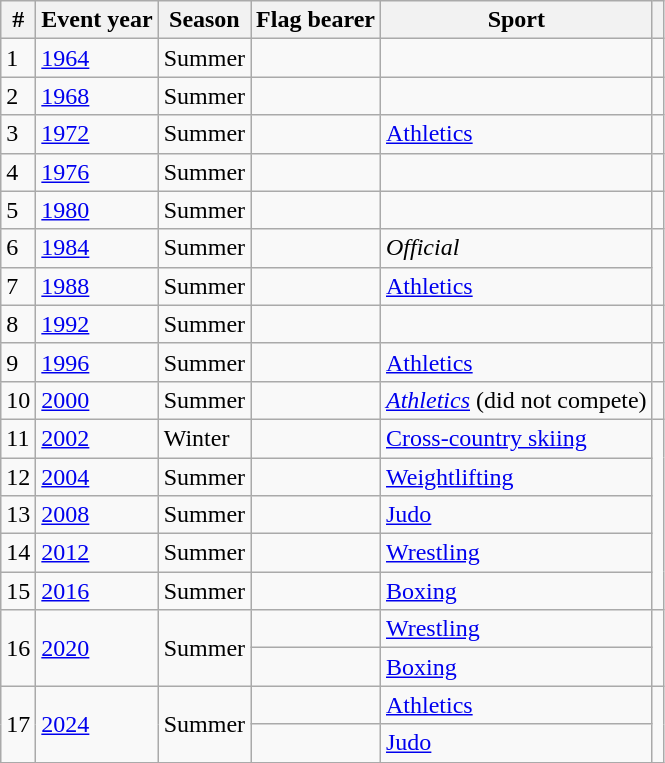<table class="wikitable sortable">
<tr>
<th>#</th>
<th>Event year</th>
<th>Season</th>
<th>Flag bearer</th>
<th>Sport</th>
<th></th>
</tr>
<tr>
<td>1</td>
<td><a href='#'>1964</a></td>
<td>Summer</td>
<td></td>
<td></td>
<td></td>
</tr>
<tr>
<td>2</td>
<td><a href='#'>1968</a></td>
<td>Summer</td>
<td></td>
<td></td>
<td></td>
</tr>
<tr>
<td>3</td>
<td><a href='#'>1972</a></td>
<td>Summer</td>
<td></td>
<td><a href='#'>Athletics</a></td>
<td></td>
</tr>
<tr>
<td>4</td>
<td><a href='#'>1976</a></td>
<td>Summer</td>
<td></td>
<td></td>
<td></td>
</tr>
<tr>
<td>5</td>
<td><a href='#'>1980</a></td>
<td>Summer</td>
<td></td>
<td></td>
<td></td>
</tr>
<tr>
<td>6</td>
<td><a href='#'>1984</a></td>
<td>Summer</td>
<td></td>
<td><em>Official</em></td>
<td rowspan=2></td>
</tr>
<tr>
<td>7</td>
<td><a href='#'>1988</a></td>
<td>Summer</td>
<td></td>
<td><a href='#'>Athletics</a></td>
</tr>
<tr>
<td>8</td>
<td><a href='#'>1992</a></td>
<td>Summer</td>
<td></td>
<td></td>
<td></td>
</tr>
<tr>
<td>9</td>
<td><a href='#'>1996</a></td>
<td>Summer</td>
<td></td>
<td><a href='#'>Athletics</a></td>
<td></td>
</tr>
<tr>
<td>10</td>
<td><a href='#'>2000</a></td>
<td>Summer</td>
<td></td>
<td><em><a href='#'>Athletics</a></em> (did not compete)</td>
<td></td>
</tr>
<tr>
<td>11</td>
<td><a href='#'>2002</a></td>
<td>Winter</td>
<td></td>
<td><a href='#'>Cross-country skiing</a></td>
<td rowspan=5></td>
</tr>
<tr>
<td>12</td>
<td><a href='#'>2004</a></td>
<td>Summer</td>
<td></td>
<td><a href='#'>Weightlifting</a></td>
</tr>
<tr>
<td>13</td>
<td><a href='#'>2008</a></td>
<td>Summer</td>
<td></td>
<td><a href='#'>Judo</a></td>
</tr>
<tr>
<td>14</td>
<td><a href='#'>2012</a></td>
<td>Summer</td>
<td></td>
<td><a href='#'>Wrestling</a></td>
</tr>
<tr>
<td>15</td>
<td><a href='#'>2016</a></td>
<td>Summer</td>
<td></td>
<td><a href='#'>Boxing</a></td>
</tr>
<tr>
<td rowspan=2>16</td>
<td rowspan=2><a href='#'>2020</a></td>
<td rowspan=2>Summer</td>
<td></td>
<td><a href='#'>Wrestling</a></td>
<td rowspan=2></td>
</tr>
<tr>
<td></td>
<td><a href='#'>Boxing</a></td>
</tr>
<tr>
<td rowspan=2>17</td>
<td rowspan=2><a href='#'>2024</a></td>
<td rowspan=2>Summer</td>
<td></td>
<td><a href='#'>Athletics</a></td>
<td rowspan=2></td>
</tr>
<tr>
<td></td>
<td><a href='#'>Judo</a></td>
</tr>
</table>
